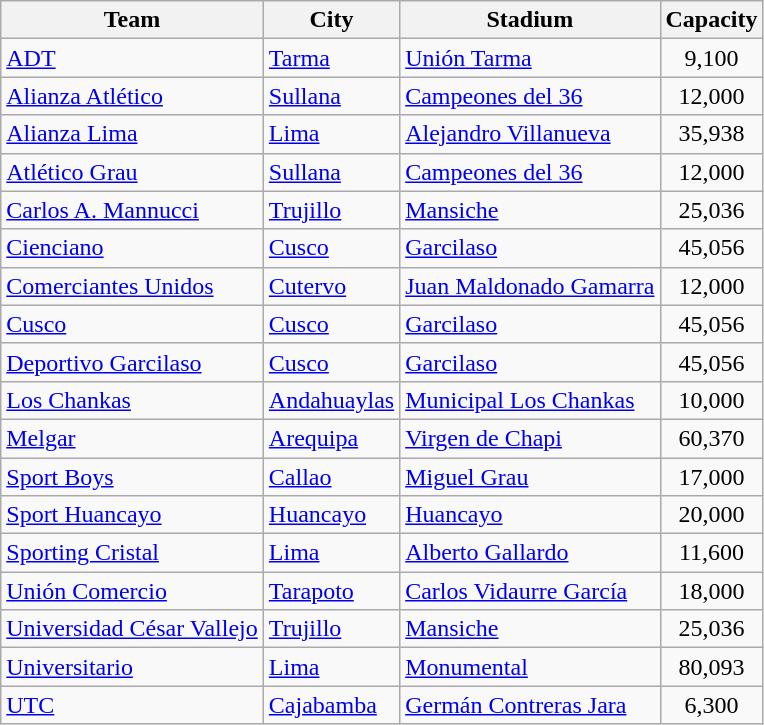<table class="wikitable sortable">
<tr>
<th>Team</th>
<th>City</th>
<th>Stadium</th>
<th>Capacity</th>
</tr>
<tr>
<td><a href='#'>ADT</a></td>
<td><a href='#'>Tarma</a></td>
<td><a href='#'>Unión Tarma</a></td>
<td align="center">9,100</td>
</tr>
<tr>
<td><a href='#'>Alianza Atlético</a></td>
<td><a href='#'>Sullana</a></td>
<td><a href='#'>Campeones del 36</a></td>
<td align="center">12,000</td>
</tr>
<tr>
<td><a href='#'>Alianza Lima</a></td>
<td><a href='#'>Lima</a></td>
<td><a href='#'>Alejandro Villanueva</a></td>
<td align="center">35,938</td>
</tr>
<tr>
<td><a href='#'>Atlético Grau</a></td>
<td><a href='#'>Sullana</a></td>
<td><a href='#'>Campeones del 36</a></td>
<td align="center">12,000</td>
</tr>
<tr>
<td><a href='#'>Carlos A. Mannucci</a></td>
<td><a href='#'>Trujillo</a></td>
<td><a href='#'>Mansiche</a></td>
<td align="center">25,036</td>
</tr>
<tr>
<td><a href='#'>Cienciano</a></td>
<td><a href='#'>Cusco</a></td>
<td><a href='#'>Garcilaso</a></td>
<td align="center">45,056</td>
</tr>
<tr>
<td><a href='#'>Comerciantes Unidos</a></td>
<td><a href='#'>Cutervo</a></td>
<td><a href='#'>Juan Maldonado Gamarra</a></td>
<td align="center">12,000</td>
</tr>
<tr>
<td><a href='#'>Cusco</a></td>
<td><a href='#'>Cusco</a></td>
<td><a href='#'>Garcilaso</a></td>
<td align="center">45,056</td>
</tr>
<tr>
<td><a href='#'>Deportivo Garcilaso</a></td>
<td><a href='#'>Cusco</a></td>
<td><a href='#'>Garcilaso</a></td>
<td align="center">45,056</td>
</tr>
<tr>
<td><a href='#'>Los Chankas</a></td>
<td><a href='#'>Andahuaylas</a></td>
<td><a href='#'>Municipal Los Chankas</a></td>
<td align="center">10,000</td>
</tr>
<tr>
<td><a href='#'>Melgar</a></td>
<td><a href='#'>Arequipa</a></td>
<td><a href='#'>Virgen de Chapi</a></td>
<td align="center">60,370</td>
</tr>
<tr>
<td><a href='#'>Sport Boys</a></td>
<td><a href='#'>Callao</a></td>
<td><a href='#'>Miguel Grau</a></td>
<td align="center">17,000</td>
</tr>
<tr>
<td><a href='#'>Sport Huancayo</a></td>
<td><a href='#'>Huancayo</a></td>
<td><a href='#'>Huancayo</a></td>
<td align="center">20,000</td>
</tr>
<tr>
<td><a href='#'>Sporting Cristal</a></td>
<td><a href='#'>Lima</a></td>
<td><a href='#'>Alberto Gallardo</a></td>
<td align="center">11,600</td>
</tr>
<tr>
<td><a href='#'>Unión Comercio</a></td>
<td><a href='#'>Tarapoto</a></td>
<td><a href='#'>Carlos Vidaurre García</a></td>
<td align="center">18,000</td>
</tr>
<tr>
<td><a href='#'>Universidad César Vallejo</a></td>
<td><a href='#'>Trujillo</a></td>
<td><a href='#'>Mansiche</a></td>
<td align="center">25,036</td>
</tr>
<tr>
<td><a href='#'>Universitario</a></td>
<td><a href='#'>Lima</a></td>
<td><a href='#'>Monumental</a></td>
<td align="center">80,093</td>
</tr>
<tr>
<td><a href='#'>UTC</a></td>
<td><a href='#'>Cajabamba</a></td>
<td><a href='#'>Germán Contreras Jara</a></td>
<td align="center">6,300</td>
</tr>
</table>
